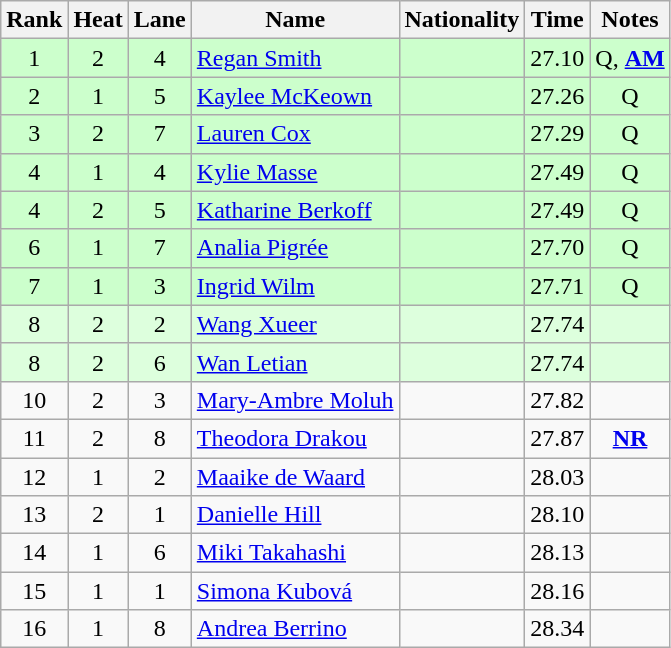<table class="wikitable sortable" style="text-align:center">
<tr>
<th>Rank</th>
<th>Heat</th>
<th>Lane</th>
<th>Name</th>
<th>Nationality</th>
<th>Time</th>
<th>Notes</th>
</tr>
<tr bgcolor=ccffcc>
<td>1</td>
<td>2</td>
<td>4</td>
<td align=left><a href='#'>Regan Smith</a></td>
<td align=left></td>
<td>27.10</td>
<td>Q, <strong><a href='#'>AM</a></strong></td>
</tr>
<tr bgcolor=ccffcc>
<td>2</td>
<td>1</td>
<td>5</td>
<td align=left><a href='#'>Kaylee McKeown</a></td>
<td align=left></td>
<td>27.26</td>
<td>Q</td>
</tr>
<tr bgcolor=ccffcc>
<td>3</td>
<td>2</td>
<td>7</td>
<td align=left><a href='#'>Lauren Cox</a></td>
<td align=left></td>
<td>27.29</td>
<td>Q</td>
</tr>
<tr bgcolor=ccffcc>
<td>4</td>
<td>1</td>
<td>4</td>
<td align=left><a href='#'>Kylie Masse</a></td>
<td align=left></td>
<td>27.49</td>
<td>Q</td>
</tr>
<tr bgcolor=ccffcc>
<td>4</td>
<td>2</td>
<td>5</td>
<td align=left><a href='#'>Katharine Berkoff</a></td>
<td align=left></td>
<td>27.49</td>
<td>Q</td>
</tr>
<tr bgcolor=ccffcc>
<td>6</td>
<td>1</td>
<td>7</td>
<td align=left><a href='#'>Analia Pigrée</a></td>
<td align=left></td>
<td>27.70</td>
<td>Q</td>
</tr>
<tr bgcolor=ccffcc>
<td>7</td>
<td>1</td>
<td>3</td>
<td align=left><a href='#'>Ingrid Wilm</a></td>
<td align=left></td>
<td>27.71</td>
<td>Q</td>
</tr>
<tr bgcolor=ddffdd>
<td>8</td>
<td>2</td>
<td>2</td>
<td align=left><a href='#'>Wang Xueer</a></td>
<td align=left></td>
<td>27.74</td>
<td></td>
</tr>
<tr bgcolor=ddffdd>
<td>8</td>
<td>2</td>
<td>6</td>
<td align=left><a href='#'>Wan Letian</a></td>
<td align=left></td>
<td>27.74</td>
<td></td>
</tr>
<tr>
<td>10</td>
<td>2</td>
<td>3</td>
<td align=left><a href='#'>Mary-Ambre Moluh</a></td>
<td align=left></td>
<td>27.82</td>
<td></td>
</tr>
<tr>
<td>11</td>
<td>2</td>
<td>8</td>
<td align=left><a href='#'>Theodora Drakou</a></td>
<td align=left></td>
<td>27.87</td>
<td><strong><a href='#'>NR</a></strong></td>
</tr>
<tr>
<td>12</td>
<td>1</td>
<td>2</td>
<td align=left><a href='#'>Maaike de Waard</a></td>
<td align=left></td>
<td>28.03</td>
<td></td>
</tr>
<tr>
<td>13</td>
<td>2</td>
<td>1</td>
<td align=left><a href='#'>Danielle Hill</a></td>
<td align=left></td>
<td>28.10</td>
<td></td>
</tr>
<tr>
<td>14</td>
<td>1</td>
<td>6</td>
<td align=left><a href='#'>Miki Takahashi</a></td>
<td align=left></td>
<td>28.13</td>
<td></td>
</tr>
<tr>
<td>15</td>
<td>1</td>
<td>1</td>
<td align=left><a href='#'>Simona Kubová</a></td>
<td align=left></td>
<td>28.16</td>
<td></td>
</tr>
<tr>
<td>16</td>
<td>1</td>
<td>8</td>
<td align=left><a href='#'>Andrea Berrino</a></td>
<td align=left></td>
<td>28.34</td>
<td></td>
</tr>
</table>
